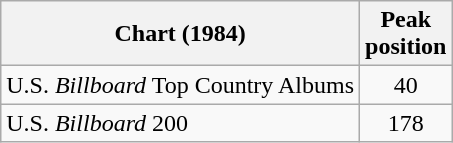<table class="wikitable">
<tr>
<th>Chart (1984)</th>
<th>Peak<br>position</th>
</tr>
<tr>
<td>U.S. <em>Billboard</em> Top Country Albums</td>
<td align="center">40</td>
</tr>
<tr>
<td>U.S. <em>Billboard</em> 200</td>
<td align="center">178</td>
</tr>
</table>
